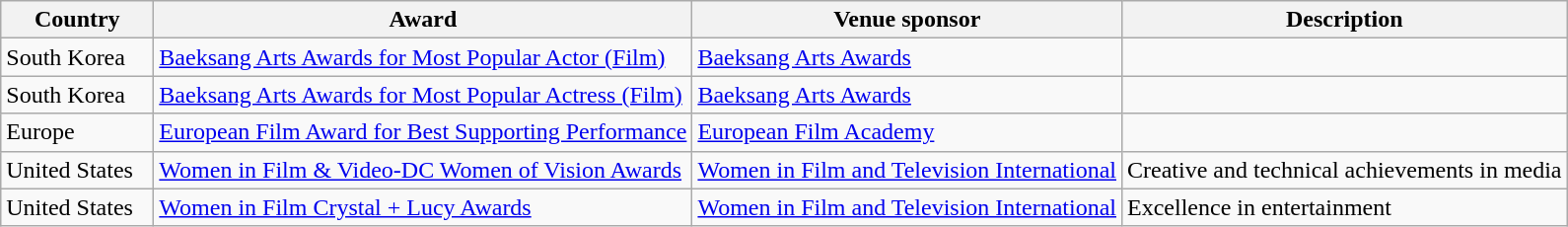<table class="wikitable sortable">
<tr>
<th style="width:6em;">Country</th>
<th>Award</th>
<th>Venue  sponsor</th>
<th>Description</th>
</tr>
<tr>
<td>South Korea</td>
<td><a href='#'>Baeksang Arts Awards for Most Popular Actor (Film)</a></td>
<td><a href='#'>Baeksang Arts Awards</a></td>
<td></td>
</tr>
<tr>
<td>South Korea</td>
<td><a href='#'>Baeksang Arts Awards for Most Popular Actress (Film)</a></td>
<td><a href='#'>Baeksang Arts Awards</a></td>
<td></td>
</tr>
<tr>
<td>Europe</td>
<td><a href='#'>European Film Award for Best Supporting Performance</a></td>
<td><a href='#'>European Film Academy</a></td>
<td></td>
</tr>
<tr>
<td>United States</td>
<td><a href='#'>Women in Film & Video-DC Women of Vision Awards</a></td>
<td><a href='#'>Women in Film and Television International</a></td>
<td>Creative and technical achievements in media</td>
</tr>
<tr>
<td>United States</td>
<td><a href='#'>Women in Film Crystal + Lucy Awards</a></td>
<td><a href='#'>Women in Film and Television International</a></td>
<td>Excellence in entertainment</td>
</tr>
</table>
